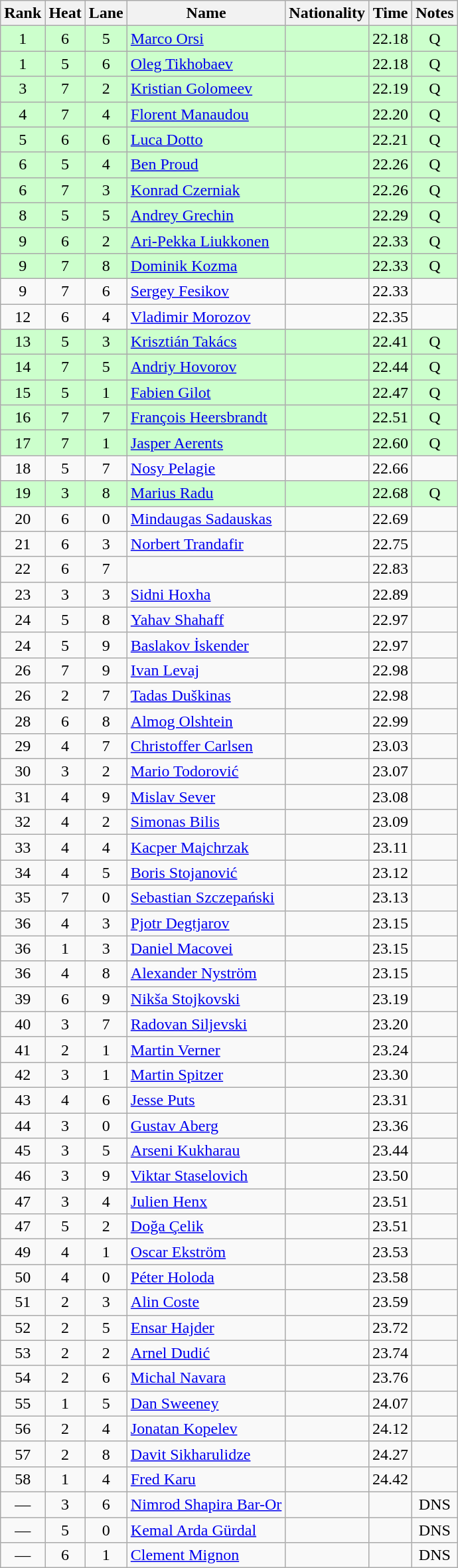<table class="wikitable sortable" style="text-align:center">
<tr>
<th>Rank</th>
<th>Heat</th>
<th>Lane</th>
<th>Name</th>
<th>Nationality</th>
<th>Time</th>
<th>Notes</th>
</tr>
<tr bgcolor=ccffcc>
<td>1</td>
<td>6</td>
<td>5</td>
<td align=left><a href='#'>Marco Orsi</a></td>
<td align=left></td>
<td>22.18</td>
<td>Q</td>
</tr>
<tr bgcolor=ccffcc>
<td>1</td>
<td>5</td>
<td>6</td>
<td align=left><a href='#'>Oleg Tikhobaev</a></td>
<td align=left></td>
<td>22.18</td>
<td>Q</td>
</tr>
<tr bgcolor=ccffcc>
<td>3</td>
<td>7</td>
<td>2</td>
<td align=left><a href='#'>Kristian Golomeev</a></td>
<td align=left></td>
<td>22.19</td>
<td>Q</td>
</tr>
<tr bgcolor=ccffcc>
<td>4</td>
<td>7</td>
<td>4</td>
<td align=left><a href='#'>Florent Manaudou</a></td>
<td align=left></td>
<td>22.20</td>
<td>Q</td>
</tr>
<tr bgcolor=ccffcc>
<td>5</td>
<td>6</td>
<td>6</td>
<td align=left><a href='#'>Luca Dotto</a></td>
<td align=left></td>
<td>22.21</td>
<td>Q</td>
</tr>
<tr bgcolor=ccffcc>
<td>6</td>
<td>5</td>
<td>4</td>
<td align=left><a href='#'>Ben Proud</a></td>
<td align=left></td>
<td>22.26</td>
<td>Q</td>
</tr>
<tr bgcolor=ccffcc>
<td>6</td>
<td>7</td>
<td>3</td>
<td align=left><a href='#'>Konrad Czerniak</a></td>
<td align=left></td>
<td>22.26</td>
<td>Q</td>
</tr>
<tr bgcolor=ccffcc>
<td>8</td>
<td>5</td>
<td>5</td>
<td align=left><a href='#'>Andrey Grechin</a></td>
<td align=left></td>
<td>22.29</td>
<td>Q</td>
</tr>
<tr bgcolor=ccffcc>
<td>9</td>
<td>6</td>
<td>2</td>
<td align=left><a href='#'>Ari-Pekka Liukkonen</a></td>
<td align=left></td>
<td>22.33</td>
<td>Q</td>
</tr>
<tr bgcolor=ccffcc>
<td>9</td>
<td>7</td>
<td>8</td>
<td align=left><a href='#'>Dominik Kozma</a></td>
<td align=left></td>
<td>22.33</td>
<td>Q</td>
</tr>
<tr>
<td>9</td>
<td>7</td>
<td>6</td>
<td align=left><a href='#'>Sergey Fesikov</a></td>
<td align=left></td>
<td>22.33</td>
<td></td>
</tr>
<tr>
<td>12</td>
<td>6</td>
<td>4</td>
<td align=left><a href='#'>Vladimir Morozov</a></td>
<td align=left></td>
<td>22.35</td>
<td></td>
</tr>
<tr bgcolor=ccffcc>
<td>13</td>
<td>5</td>
<td>3</td>
<td align=left><a href='#'>Krisztián Takács</a></td>
<td align=left></td>
<td>22.41</td>
<td>Q</td>
</tr>
<tr bgcolor=ccffcc>
<td>14</td>
<td>7</td>
<td>5</td>
<td align=left><a href='#'>Andriy Hovorov</a></td>
<td align=left></td>
<td>22.44</td>
<td>Q</td>
</tr>
<tr bgcolor=ccffcc>
<td>15</td>
<td>5</td>
<td>1</td>
<td align=left><a href='#'>Fabien Gilot</a></td>
<td align=left></td>
<td>22.47</td>
<td>Q</td>
</tr>
<tr bgcolor=ccffcc>
<td>16</td>
<td>7</td>
<td>7</td>
<td align=left><a href='#'>François Heersbrandt</a></td>
<td align=left></td>
<td>22.51</td>
<td>Q</td>
</tr>
<tr bgcolor=ccffcc>
<td>17</td>
<td>7</td>
<td>1</td>
<td align=left><a href='#'>Jasper Aerents</a></td>
<td align=left></td>
<td>22.60</td>
<td>Q</td>
</tr>
<tr>
<td>18</td>
<td>5</td>
<td>7</td>
<td align=left><a href='#'>Nosy Pelagie</a></td>
<td align=left></td>
<td>22.66</td>
<td></td>
</tr>
<tr bgcolor=ccffcc>
<td>19</td>
<td>3</td>
<td>8</td>
<td align=left><a href='#'>Marius Radu</a></td>
<td align=left></td>
<td>22.68</td>
<td>Q</td>
</tr>
<tr>
<td>20</td>
<td>6</td>
<td>0</td>
<td align=left><a href='#'>Mindaugas Sadauskas</a></td>
<td align=left></td>
<td>22.69</td>
<td></td>
</tr>
<tr>
<td>21</td>
<td>6</td>
<td>3</td>
<td align=left><a href='#'>Norbert Trandafir</a></td>
<td align=left></td>
<td>22.75</td>
<td></td>
</tr>
<tr>
<td>22</td>
<td>6</td>
<td>7</td>
<td align=left></td>
<td align=left></td>
<td>22.83</td>
<td></td>
</tr>
<tr>
<td>23</td>
<td>3</td>
<td>3</td>
<td align=left><a href='#'>Sidni Hoxha</a></td>
<td align=left></td>
<td>22.89</td>
<td></td>
</tr>
<tr>
<td>24</td>
<td>5</td>
<td>8</td>
<td align=left><a href='#'>Yahav Shahaff</a></td>
<td align=left></td>
<td>22.97</td>
<td></td>
</tr>
<tr>
<td>24</td>
<td>5</td>
<td>9</td>
<td align=left><a href='#'>Baslakov İskender</a></td>
<td align=left></td>
<td>22.97</td>
<td></td>
</tr>
<tr>
<td>26</td>
<td>7</td>
<td>9</td>
<td align=left><a href='#'>Ivan Levaj</a></td>
<td align=left></td>
<td>22.98</td>
<td></td>
</tr>
<tr>
<td>26</td>
<td>2</td>
<td>7</td>
<td align=left><a href='#'>Tadas Duškinas</a></td>
<td align=left></td>
<td>22.98</td>
<td></td>
</tr>
<tr>
<td>28</td>
<td>6</td>
<td>8</td>
<td align=left><a href='#'>Almog Olshtein</a></td>
<td align=left></td>
<td>22.99</td>
<td></td>
</tr>
<tr>
<td>29</td>
<td>4</td>
<td>7</td>
<td align=left><a href='#'>Christoffer Carlsen</a></td>
<td align=left></td>
<td>23.03</td>
<td></td>
</tr>
<tr>
<td>30</td>
<td>3</td>
<td>2</td>
<td align=left><a href='#'>Mario Todorović</a></td>
<td align=left></td>
<td>23.07</td>
<td></td>
</tr>
<tr>
<td>31</td>
<td>4</td>
<td>9</td>
<td align=left><a href='#'>Mislav Sever</a></td>
<td align=left></td>
<td>23.08</td>
<td></td>
</tr>
<tr>
<td>32</td>
<td>4</td>
<td>2</td>
<td align=left><a href='#'>Simonas Bilis</a></td>
<td align=left></td>
<td>23.09</td>
<td></td>
</tr>
<tr>
<td>33</td>
<td>4</td>
<td>4</td>
<td align=left><a href='#'>Kacper Majchrzak</a></td>
<td align=left></td>
<td>23.11</td>
<td></td>
</tr>
<tr>
<td>34</td>
<td>4</td>
<td>5</td>
<td align=left><a href='#'>Boris Stojanović</a></td>
<td align=left></td>
<td>23.12</td>
<td></td>
</tr>
<tr>
<td>35</td>
<td>7</td>
<td>0</td>
<td align=left><a href='#'>Sebastian Szczepański</a></td>
<td align=left></td>
<td>23.13</td>
<td></td>
</tr>
<tr>
<td>36</td>
<td>4</td>
<td>3</td>
<td align=left><a href='#'>Pjotr Degtjarov</a></td>
<td align=left></td>
<td>23.15</td>
<td></td>
</tr>
<tr>
<td>36</td>
<td>1</td>
<td>3</td>
<td align=left><a href='#'>Daniel Macovei</a></td>
<td align=left></td>
<td>23.15</td>
<td></td>
</tr>
<tr>
<td>36</td>
<td>4</td>
<td>8</td>
<td align=left><a href='#'>Alexander Nyström</a></td>
<td align=left></td>
<td>23.15</td>
<td></td>
</tr>
<tr>
<td>39</td>
<td>6</td>
<td>9</td>
<td align=left><a href='#'>Nikša Stojkovski</a></td>
<td align=left></td>
<td>23.19</td>
<td></td>
</tr>
<tr>
<td>40</td>
<td>3</td>
<td>7</td>
<td align=left><a href='#'>Radovan Siljevski</a></td>
<td align=left></td>
<td>23.20</td>
<td></td>
</tr>
<tr>
<td>41</td>
<td>2</td>
<td>1</td>
<td align=left><a href='#'>Martin Verner</a></td>
<td align=left></td>
<td>23.24</td>
<td></td>
</tr>
<tr>
<td>42</td>
<td>3</td>
<td>1</td>
<td align=left><a href='#'>Martin Spitzer</a></td>
<td align=left></td>
<td>23.30</td>
<td></td>
</tr>
<tr>
<td>43</td>
<td>4</td>
<td>6</td>
<td align=left><a href='#'>Jesse Puts</a></td>
<td align=left></td>
<td>23.31</td>
<td></td>
</tr>
<tr>
<td>44</td>
<td>3</td>
<td>0</td>
<td align=left><a href='#'>Gustav Aberg</a></td>
<td align=left></td>
<td>23.36</td>
<td></td>
</tr>
<tr>
<td>45</td>
<td>3</td>
<td>5</td>
<td align=left><a href='#'>Arseni Kukharau</a></td>
<td align=left></td>
<td>23.44</td>
<td></td>
</tr>
<tr>
<td>46</td>
<td>3</td>
<td>9</td>
<td align=left><a href='#'>Viktar Staselovich</a></td>
<td align=left></td>
<td>23.50</td>
<td></td>
</tr>
<tr>
<td>47</td>
<td>3</td>
<td>4</td>
<td align=left><a href='#'>Julien Henx</a></td>
<td align=left></td>
<td>23.51</td>
<td></td>
</tr>
<tr>
<td>47</td>
<td>5</td>
<td>2</td>
<td align=left><a href='#'>Doğa Çelik</a></td>
<td align=left></td>
<td>23.51</td>
<td></td>
</tr>
<tr>
<td>49</td>
<td>4</td>
<td>1</td>
<td align=left><a href='#'>Oscar Ekström</a></td>
<td align=left></td>
<td>23.53</td>
<td></td>
</tr>
<tr>
<td>50</td>
<td>4</td>
<td>0</td>
<td align=left><a href='#'>Péter Holoda</a></td>
<td align=left></td>
<td>23.58</td>
<td></td>
</tr>
<tr>
<td>51</td>
<td>2</td>
<td>3</td>
<td align=left><a href='#'>Alin Coste</a></td>
<td align=left></td>
<td>23.59</td>
<td></td>
</tr>
<tr>
<td>52</td>
<td>2</td>
<td>5</td>
<td align=left><a href='#'>Ensar Hajder</a></td>
<td align=left></td>
<td>23.72</td>
<td></td>
</tr>
<tr>
<td>53</td>
<td>2</td>
<td>2</td>
<td align=left><a href='#'>Arnel Dudić</a></td>
<td align=left></td>
<td>23.74</td>
<td></td>
</tr>
<tr>
<td>54</td>
<td>2</td>
<td>6</td>
<td align=left><a href='#'>Michal Navara</a></td>
<td align=left></td>
<td>23.76</td>
<td></td>
</tr>
<tr>
<td>55</td>
<td>1</td>
<td>5</td>
<td align=left><a href='#'>Dan Sweeney</a></td>
<td align=left></td>
<td>24.07</td>
<td></td>
</tr>
<tr>
<td>56</td>
<td>2</td>
<td>4</td>
<td align=left><a href='#'>Jonatan Kopelev</a></td>
<td align=left></td>
<td>24.12</td>
<td></td>
</tr>
<tr>
<td>57</td>
<td>2</td>
<td>8</td>
<td align=left><a href='#'>Davit Sikharulidze</a></td>
<td align=left></td>
<td>24.27</td>
<td></td>
</tr>
<tr>
<td>58</td>
<td>1</td>
<td>4</td>
<td align=left><a href='#'>Fred Karu</a></td>
<td align=left></td>
<td>24.42</td>
<td></td>
</tr>
<tr>
<td>—</td>
<td>3</td>
<td>6</td>
<td align=left><a href='#'>Nimrod Shapira Bar-Or</a></td>
<td align=left></td>
<td></td>
<td>DNS</td>
</tr>
<tr>
<td>—</td>
<td>5</td>
<td>0</td>
<td align=left><a href='#'>Kemal Arda Gürdal</a></td>
<td align=left></td>
<td></td>
<td>DNS</td>
</tr>
<tr>
<td>—</td>
<td>6</td>
<td>1</td>
<td align=left><a href='#'>Clement Mignon</a></td>
<td align=left></td>
<td></td>
<td>DNS</td>
</tr>
</table>
